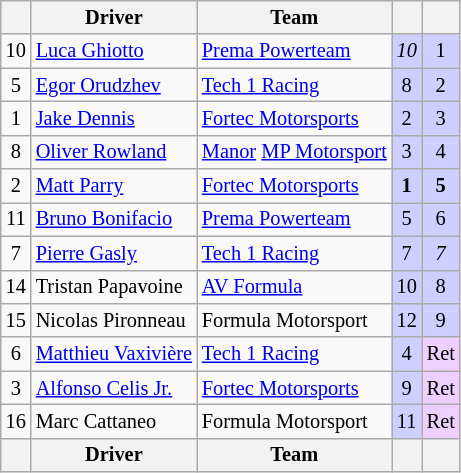<table class="wikitable" style="font-size:85%; text-align:center">
<tr style="background:#f9f9f9" valign="top">
<th valign="middle"></th>
<th valign="middle">Driver</th>
<th valign="middle">Team</th>
<th></th>
<th></th>
</tr>
<tr>
<td>10</td>
<td align="left"> <a href='#'>Luca Ghiotto</a></td>
<td align="left"><a href='#'>Prema Powerteam</a></td>
<td style="background:#CFCFFF;"><em>10</em></td>
<td style="background:#CFCFFF;">1</td>
</tr>
<tr>
<td>5</td>
<td align="left"> <a href='#'>Egor Orudzhev</a></td>
<td align="left"><a href='#'>Tech 1 Racing</a></td>
<td style="background:#CFCFFF;">8</td>
<td style="background:#CFCFFF;">2</td>
</tr>
<tr>
<td>1</td>
<td align="left"> <a href='#'>Jake Dennis</a></td>
<td align="left"><a href='#'>Fortec Motorsports</a></td>
<td style="background:#CFCFFF;">2</td>
<td style="background:#CFCFFF;">3</td>
</tr>
<tr>
<td>8</td>
<td align="left"> <a href='#'>Oliver Rowland</a></td>
<td align="left"><a href='#'>Manor</a> <a href='#'>MP Motorsport</a></td>
<td style="background:#CFCFFF;">3</td>
<td style="background:#CFCFFF;">4</td>
</tr>
<tr>
<td>2</td>
<td align="left"> <a href='#'>Matt Parry</a></td>
<td align="left"><a href='#'>Fortec Motorsports</a></td>
<td style="background:#CFCFFF;"><strong>1</strong></td>
<td style="background:#CFCFFF;"><strong>5</strong></td>
</tr>
<tr>
<td>11</td>
<td align="left"> <a href='#'>Bruno Bonifacio</a></td>
<td align="left"><a href='#'>Prema Powerteam</a></td>
<td style="background:#CFCFFF;">5</td>
<td style="background:#CFCFFF;">6</td>
</tr>
<tr>
<td>7</td>
<td align="left"> <a href='#'>Pierre Gasly</a></td>
<td align="left"><a href='#'>Tech 1 Racing</a></td>
<td style="background:#CFCFFF;">7</td>
<td style="background:#CFCFFF;"><em>7</em></td>
</tr>
<tr>
<td>14</td>
<td align="left"> Tristan Papavoine</td>
<td align="left"><a href='#'>AV Formula</a></td>
<td style="background:#CFCFFF;">10</td>
<td style="background:#CFCFFF;">8</td>
</tr>
<tr>
<td>15</td>
<td align="left"> Nicolas Pironneau</td>
<td align="left">Formula Motorsport</td>
<td style="background:#CFCFFF;">12</td>
<td style="background:#CFCFFF;">9</td>
</tr>
<tr>
<td>6</td>
<td align="left"> <a href='#'>Matthieu Vaxivière</a></td>
<td align="left"><a href='#'>Tech 1 Racing</a></td>
<td style="background:#CFCFFF;">4</td>
<td style="background:#EFCFFF;">Ret</td>
</tr>
<tr>
<td>3</td>
<td align="left"> <a href='#'>Alfonso Celis Jr.</a></td>
<td align="left"><a href='#'>Fortec Motorsports</a></td>
<td style="background:#CFCFFF;">9</td>
<td style="background:#EFCFFF;">Ret</td>
</tr>
<tr>
<td>16</td>
<td align="left"> Marc Cattaneo</td>
<td align="left">Formula Motorsport</td>
<td style="background:#CFCFFF;">11</td>
<td style="background:#EFCFFF;">Ret</td>
</tr>
<tr style="background:#f9f9f9" valign="top">
<th valign="middle"></th>
<th valign="middle">Driver</th>
<th valign="middle">Team</th>
<th></th>
<th></th>
</tr>
</table>
